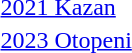<table>
<tr>
<td><a href='#'>2021 Kazan</a></td>
<td></td>
<td></td>
<td></td>
</tr>
<tr>
<td><a href='#'>2023 Otopeni</a></td>
<td></td>
<td></td>
<td></td>
</tr>
</table>
